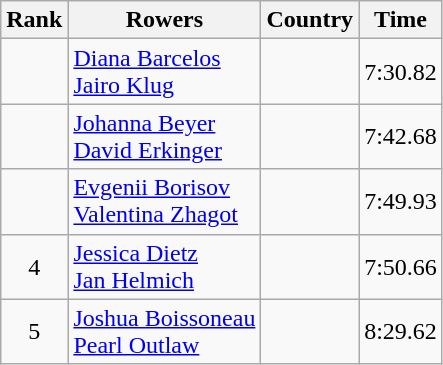<table class="wikitable" style="text-align:center">
<tr>
<th>Rank</th>
<th>Rowers</th>
<th>Country</th>
<th>Time</th>
</tr>
<tr>
<td></td>
<td align="left"><a href='#'>Diana Barcelos</a><br><a href='#'>Jairo Klug</a></td>
<td align="left"></td>
<td>7:30.82</td>
</tr>
<tr>
<td></td>
<td align="left"><a href='#'>Johanna Beyer</a><br><a href='#'>David Erkinger</a></td>
<td align="left"></td>
<td>7:42.68</td>
</tr>
<tr>
<td></td>
<td align="left"><a href='#'>Evgenii Borisov</a><br><a href='#'>Valentina Zhagot</a></td>
<td align="left"></td>
<td>7:49.93</td>
</tr>
<tr>
<td>4</td>
<td align="left"><a href='#'>Jessica Dietz</a><br><a href='#'>Jan Helmich</a></td>
<td align="left"></td>
<td>7:50.66</td>
</tr>
<tr>
<td>5</td>
<td align="left"><a href='#'>Joshua Boissoneau</a><br><a href='#'>Pearl Outlaw</a></td>
<td align="left"></td>
<td>8:29.62</td>
</tr>
</table>
